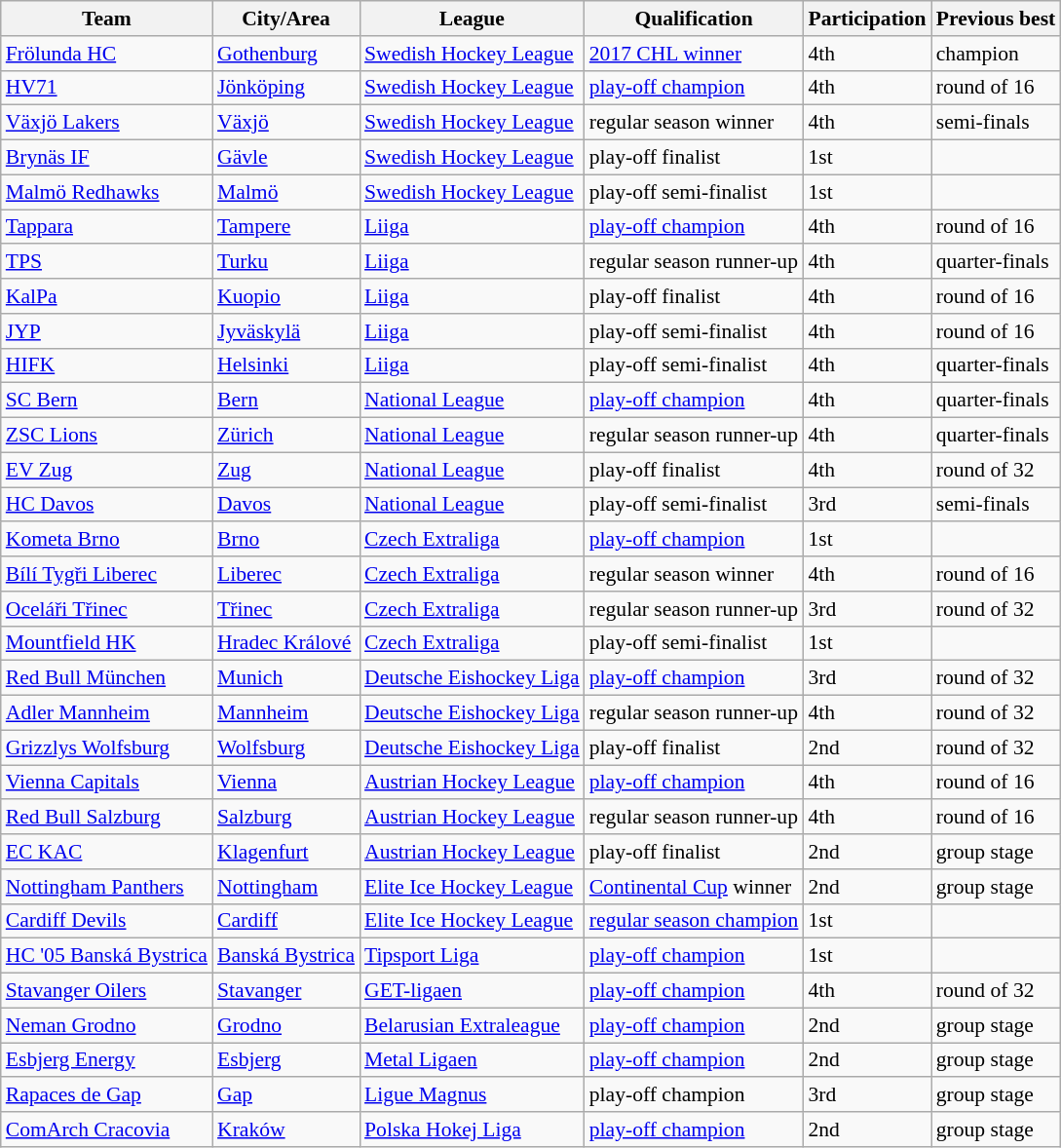<table class="wikitable sortable" style="text-align:left; font-size:90%;">
<tr>
<th>Team</th>
<th>City/Area</th>
<th>League</th>
<th>Qualification</th>
<th>Participation</th>
<th>Previous best</th>
</tr>
<tr>
<td> <a href='#'>Frölunda HC</a></td>
<td><a href='#'>Gothenburg</a></td>
<td><a href='#'>Swedish Hockey League</a></td>
<td><a href='#'>2017 CHL winner</a></td>
<td>4th</td>
<td data-sort-value="1">champion</td>
</tr>
<tr>
<td> <a href='#'>HV71</a></td>
<td><a href='#'>Jönköping</a></td>
<td><a href='#'>Swedish Hockey League</a></td>
<td><a href='#'>play-off champion</a></td>
<td>4th</td>
<td data-sort-value="5">round of 16</td>
</tr>
<tr>
<td> <a href='#'>Växjö Lakers</a></td>
<td><a href='#'>Växjö</a></td>
<td><a href='#'>Swedish Hockey League</a></td>
<td>regular season winner</td>
<td>4th</td>
<td data-sort-value="3">semi-finals</td>
</tr>
<tr>
<td> <a href='#'>Brynäs IF</a></td>
<td><a href='#'>Gävle</a></td>
<td><a href='#'>Swedish Hockey League</a></td>
<td>play-off finalist</td>
<td>1st</td>
<td data-sort-value="9"></td>
</tr>
<tr>
<td> <a href='#'>Malmö Redhawks</a></td>
<td><a href='#'>Malmö</a></td>
<td><a href='#'>Swedish Hockey League</a></td>
<td>play-off semi-finalist</td>
<td>1st</td>
<td data-sort-value="9"></td>
</tr>
<tr>
<td> <a href='#'>Tappara</a></td>
<td><a href='#'>Tampere</a></td>
<td><a href='#'>Liiga</a></td>
<td><a href='#'>play-off champion</a></td>
<td>4th</td>
<td data-sort-value="5">round of 16</td>
</tr>
<tr>
<td> <a href='#'>TPS</a></td>
<td><a href='#'>Turku</a></td>
<td><a href='#'>Liiga</a></td>
<td>regular season runner-up</td>
<td>4th</td>
<td data-sort-value="4">quarter-finals</td>
</tr>
<tr>
<td> <a href='#'>KalPa</a></td>
<td><a href='#'>Kuopio</a></td>
<td><a href='#'>Liiga</a></td>
<td>play-off finalist</td>
<td>4th</td>
<td data-sort-value="5">round of 16</td>
</tr>
<tr>
<td> <a href='#'>JYP</a></td>
<td><a href='#'>Jyväskylä</a></td>
<td><a href='#'>Liiga</a></td>
<td>play-off semi-finalist</td>
<td>4th</td>
<td data-sort-value="5">round of 16</td>
</tr>
<tr>
<td> <a href='#'>HIFK</a></td>
<td><a href='#'>Helsinki</a></td>
<td><a href='#'>Liiga</a></td>
<td>play-off semi-finalist</td>
<td>4th</td>
<td data-sort-value="4">quarter-finals</td>
</tr>
<tr>
<td> <a href='#'>SC Bern</a></td>
<td><a href='#'>Bern</a></td>
<td><a href='#'>National League</a></td>
<td><a href='#'>play-off champion</a></td>
<td>4th</td>
<td data-sort-value="4">quarter-finals</td>
</tr>
<tr>
<td> <a href='#'>ZSC Lions</a></td>
<td><a href='#'>Zürich</a></td>
<td><a href='#'>National League</a></td>
<td>regular season runner-up</td>
<td>4th</td>
<td data-sort-value="4">quarter-finals</td>
</tr>
<tr>
<td> <a href='#'>EV Zug</a></td>
<td><a href='#'>Zug</a></td>
<td><a href='#'>National League</a></td>
<td>play-off finalist</td>
<td>4th</td>
<td data-sort-value="6">round of 32</td>
</tr>
<tr>
<td> <a href='#'>HC Davos</a></td>
<td><a href='#'>Davos</a></td>
<td><a href='#'>National League</a></td>
<td>play-off semi-finalist</td>
<td>3rd</td>
<td data-sort-value="3">semi-finals</td>
</tr>
<tr>
<td> <a href='#'>Kometa Brno</a></td>
<td><a href='#'>Brno</a></td>
<td><a href='#'>Czech Extraliga</a></td>
<td><a href='#'>play-off champion</a></td>
<td>1st</td>
<td data-sort-value="9"></td>
</tr>
<tr>
<td> <a href='#'>Bílí Tygři Liberec</a></td>
<td><a href='#'>Liberec</a></td>
<td><a href='#'>Czech Extraliga</a></td>
<td>regular season winner</td>
<td>4th</td>
<td data-sort-value="5">round of 16</td>
</tr>
<tr>
<td> <a href='#'>Oceláři Třinec</a></td>
<td><a href='#'>Třinec</a></td>
<td><a href='#'>Czech Extraliga</a></td>
<td>regular season runner-up</td>
<td>3rd</td>
<td data-sort-value="6">round of 32</td>
</tr>
<tr>
<td> <a href='#'>Mountfield HK</a></td>
<td><a href='#'>Hradec Králové</a></td>
<td><a href='#'>Czech Extraliga</a></td>
<td>play-off semi-finalist</td>
<td>1st</td>
<td data-sort-value="9"></td>
</tr>
<tr>
<td> <a href='#'>Red Bull München</a></td>
<td><a href='#'>Munich</a></td>
<td><a href='#'>Deutsche Eishockey Liga</a></td>
<td><a href='#'>play-off champion</a></td>
<td>3rd</td>
<td data-sort-value="6">round of 32</td>
</tr>
<tr>
<td> <a href='#'>Adler Mannheim</a></td>
<td><a href='#'>Mannheim</a></td>
<td><a href='#'>Deutsche Eishockey Liga</a></td>
<td>regular season runner-up</td>
<td>4th</td>
<td data-sort-value="6">round of 32</td>
</tr>
<tr>
<td> <a href='#'>Grizzlys Wolfsburg</a></td>
<td><a href='#'>Wolfsburg</a></td>
<td><a href='#'>Deutsche Eishockey Liga</a></td>
<td>play-off finalist</td>
<td>2nd</td>
<td data-sort-value="6">round of 32</td>
</tr>
<tr>
<td> <a href='#'>Vienna Capitals</a></td>
<td><a href='#'>Vienna</a></td>
<td><a href='#'>Austrian Hockey League</a></td>
<td><a href='#'>play-off champion</a></td>
<td>4th</td>
<td data-sort-value="5">round of 16</td>
</tr>
<tr>
<td> <a href='#'>Red Bull Salzburg</a></td>
<td><a href='#'>Salzburg</a></td>
<td><a href='#'>Austrian Hockey League</a></td>
<td>regular season runner-up</td>
<td>4th</td>
<td data-sort-value="5">round of 16</td>
</tr>
<tr>
<td> <a href='#'>EC KAC</a></td>
<td><a href='#'>Klagenfurt</a></td>
<td><a href='#'>Austrian Hockey League</a></td>
<td>play-off finalist</td>
<td>2nd</td>
<td data-sort-value="7">group stage</td>
</tr>
<tr>
<td> <a href='#'>Nottingham Panthers</a></td>
<td><a href='#'>Nottingham</a></td>
<td><a href='#'>Elite Ice Hockey League</a></td>
<td><a href='#'>Continental Cup</a> winner</td>
<td>2nd</td>
<td data-sort-value="7">group stage</td>
</tr>
<tr>
<td> <a href='#'>Cardiff Devils</a></td>
<td><a href='#'>Cardiff</a></td>
<td><a href='#'>Elite Ice Hockey League</a></td>
<td><a href='#'>regular season champion</a></td>
<td>1st</td>
<td data-sort-value="9"></td>
</tr>
<tr>
<td> <a href='#'>HC '05 Banská Bystrica</a></td>
<td><a href='#'>Banská Bystrica</a></td>
<td><a href='#'>Tipsport Liga</a></td>
<td><a href='#'>play-off champion</a></td>
<td>1st</td>
<td data-sort-value="9"></td>
</tr>
<tr>
<td> <a href='#'>Stavanger Oilers</a></td>
<td><a href='#'>Stavanger</a></td>
<td><a href='#'>GET-ligaen</a></td>
<td><a href='#'>play-off champion</a></td>
<td>4th</td>
<td data-sort-value="6">round of 32</td>
</tr>
<tr>
<td> <a href='#'>Neman Grodno</a></td>
<td><a href='#'>Grodno</a></td>
<td><a href='#'>Belarusian Extraleague</a></td>
<td><a href='#'>play-off champion</a></td>
<td>2nd</td>
<td data-sort-value="7">group stage</td>
</tr>
<tr>
<td> <a href='#'>Esbjerg Energy</a></td>
<td><a href='#'>Esbjerg</a></td>
<td><a href='#'>Metal Ligaen</a></td>
<td><a href='#'>play-off champion</a></td>
<td>2nd</td>
<td data-sort-value="7">group stage</td>
</tr>
<tr>
<td> <a href='#'>Rapaces de Gap</a></td>
<td><a href='#'>Gap</a></td>
<td><a href='#'>Ligue Magnus</a></td>
<td>play-off champion</td>
<td>3rd</td>
<td data-sort-value="7">group stage</td>
</tr>
<tr>
<td> <a href='#'>ComArch Cracovia</a></td>
<td><a href='#'>Kraków</a></td>
<td><a href='#'>Polska Hokej Liga</a></td>
<td><a href='#'>play-off champion</a></td>
<td>2nd</td>
<td data-sort-value="7">group stage</td>
</tr>
</table>
